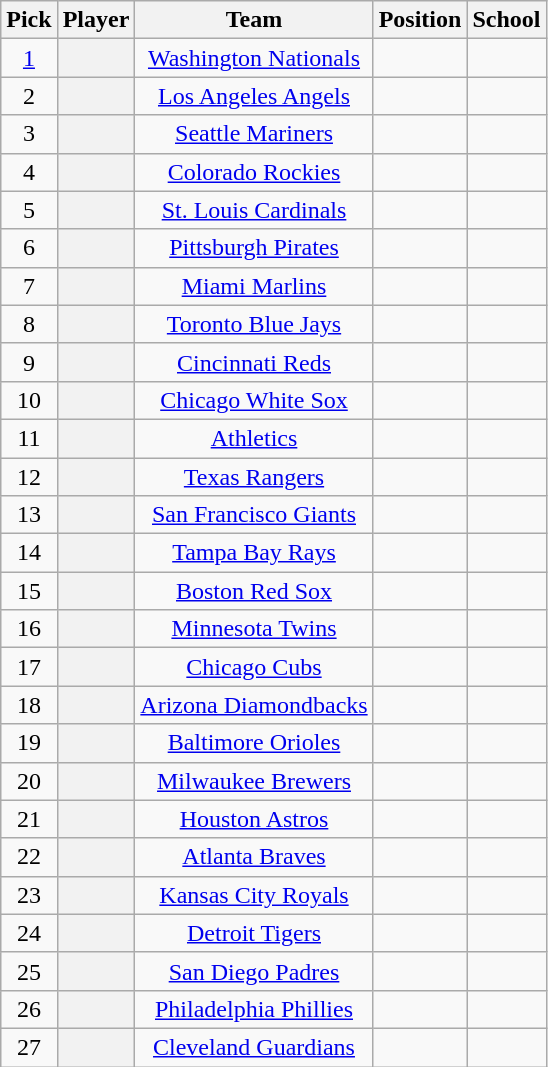<table class="wikitable sortable plainrowheaders" style="text-align:center; width=74%">
<tr>
<th scope="col">Pick</th>
<th scope="col">Player</th>
<th scope="col">Team</th>
<th scope="col">Position</th>
<th scope="col">School</th>
</tr>
<tr>
<td><a href='#'>1</a></td>
<th scope="row" style="text-align:center"></th>
<td><a href='#'>Washington Nationals</a></td>
<td></td>
<td></td>
</tr>
<tr>
<td>2</td>
<th scope="row" style="text-align:center"></th>
<td><a href='#'>Los Angeles Angels</a></td>
<td></td>
<td></td>
</tr>
<tr>
<td>3</td>
<th scope="row" style="text-align:center"></th>
<td><a href='#'>Seattle Mariners</a></td>
<td></td>
<td></td>
</tr>
<tr>
<td>4</td>
<th scope="row" style="text-align:center"></th>
<td><a href='#'>Colorado Rockies</a></td>
<td></td>
<td></td>
</tr>
<tr>
<td>5</td>
<th scope="row" style="text-align:center"></th>
<td><a href='#'>St. Louis Cardinals</a></td>
<td></td>
<td></td>
</tr>
<tr>
<td>6</td>
<th scope="row" style="text-align:center"></th>
<td><a href='#'>Pittsburgh Pirates</a></td>
<td></td>
<td></td>
</tr>
<tr>
<td>7</td>
<th scope="row" style="text-align:center"></th>
<td><a href='#'>Miami Marlins</a></td>
<td></td>
<td></td>
</tr>
<tr>
<td>8</td>
<th scope="row" style="text-align:center"></th>
<td><a href='#'>Toronto Blue Jays</a></td>
<td></td>
<td></td>
</tr>
<tr>
<td>9</td>
<th scope="row" style="text-align:center"></th>
<td><a href='#'>Cincinnati Reds</a></td>
<td></td>
<td></td>
</tr>
<tr>
<td>10</td>
<th scope="row" style="text-align:center"></th>
<td><a href='#'>Chicago White Sox</a></td>
<td></td>
<td></td>
</tr>
<tr>
<td>11</td>
<th scope="row" style="text-align:center"></th>
<td><a href='#'>Athletics</a></td>
<td></td>
<td></td>
</tr>
<tr>
<td>12</td>
<th scope="row" style="text-align:center"></th>
<td><a href='#'>Texas Rangers</a></td>
<td></td>
<td></td>
</tr>
<tr>
<td>13</td>
<th scope="row" style="text-align:center"></th>
<td><a href='#'>San Francisco Giants</a></td>
<td></td>
<td></td>
</tr>
<tr>
<td>14</td>
<th scope="row" style="text-align:center"></th>
<td><a href='#'>Tampa Bay Rays</a></td>
<td></td>
<td></td>
</tr>
<tr>
<td>15</td>
<th scope="row" style="text-align:center"></th>
<td><a href='#'>Boston Red Sox</a></td>
<td></td>
<td></td>
</tr>
<tr>
<td>16</td>
<th scope="row" style="text-align:center"></th>
<td><a href='#'>Minnesota Twins</a></td>
<td></td>
<td></td>
</tr>
<tr>
<td>17</td>
<th scope="row" style="text-align:center"></th>
<td><a href='#'>Chicago Cubs</a></td>
<td></td>
<td></td>
</tr>
<tr>
<td>18</td>
<th scope="row" style="text-align:center"></th>
<td><a href='#'>Arizona Diamondbacks</a></td>
<td></td>
<td></td>
</tr>
<tr>
<td>19</td>
<th scope="row" style="text-align:center"></th>
<td><a href='#'>Baltimore Orioles</a></td>
<td></td>
<td></td>
</tr>
<tr>
<td>20</td>
<th scope="row" style="text-align:center"></th>
<td><a href='#'>Milwaukee Brewers</a></td>
<td></td>
<td></td>
</tr>
<tr>
<td>21</td>
<th scope="row" style="text-align:center"></th>
<td><a href='#'>Houston Astros</a></td>
<td></td>
<td></td>
</tr>
<tr>
<td>22</td>
<th scope="row" style="text-align:center"></th>
<td><a href='#'>Atlanta Braves</a></td>
<td></td>
<td></td>
</tr>
<tr>
<td>23</td>
<th scope="row" style="text-align:center"></th>
<td><a href='#'>Kansas City Royals</a></td>
<td></td>
<td></td>
</tr>
<tr>
<td>24</td>
<th scope="row" style="text-align:center"></th>
<td><a href='#'>Detroit Tigers</a></td>
<td></td>
<td></td>
</tr>
<tr>
<td>25</td>
<th scope="row" style="text-align:center"></th>
<td><a href='#'>San Diego Padres</a></td>
<td></td>
<td></td>
</tr>
<tr>
<td>26</td>
<th scope="row" style="text-align:center"></th>
<td><a href='#'>Philadelphia Phillies</a></td>
<td></td>
<td></td>
</tr>
<tr>
<td>27</td>
<th scope="row" style="text-align:center"></th>
<td><a href='#'>Cleveland Guardians</a></td>
<td></td>
<td></td>
</tr>
</table>
